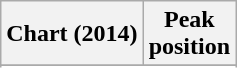<table class="wikitable sortable plainrowheaders">
<tr>
<th>Chart (2014)</th>
<th>Peak<br>position</th>
</tr>
<tr>
</tr>
<tr>
</tr>
<tr>
</tr>
<tr>
</tr>
</table>
